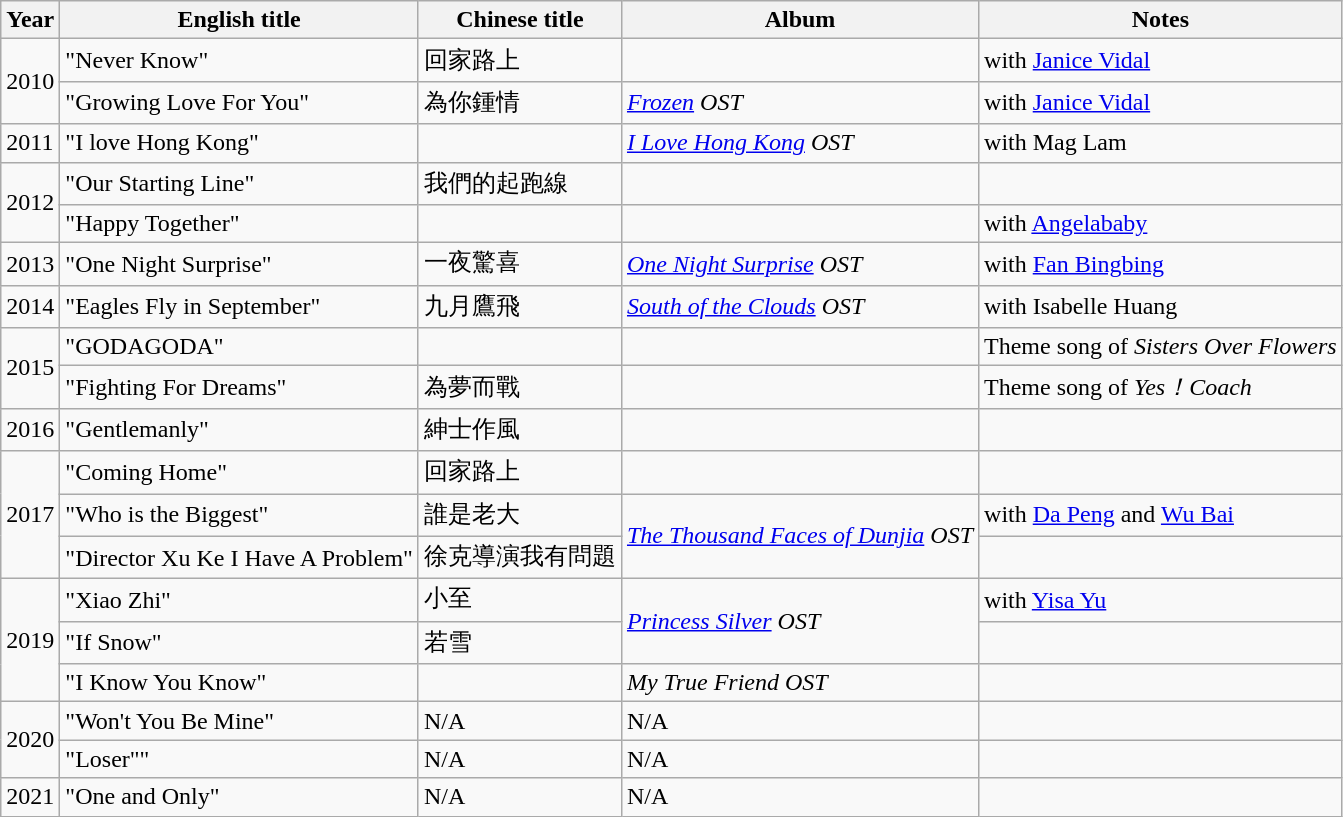<table class="wikitable">
<tr>
<th>Year</th>
<th>English title</th>
<th>Chinese title</th>
<th>Album</th>
<th>Notes</th>
</tr>
<tr>
<td rowspan=2>2010</td>
<td>"Never Know"</td>
<td>回家路上</td>
<td></td>
<td>with <a href='#'>Janice Vidal</a></td>
</tr>
<tr>
<td>"Growing Love For You"</td>
<td>為你鍾情</td>
<td><em><a href='#'>Frozen</a> OST</em></td>
<td>with <a href='#'>Janice Vidal</a></td>
</tr>
<tr>
<td>2011</td>
<td>"I love Hong Kong"</td>
<td></td>
<td><em><a href='#'>I Love Hong Kong</a> OST</em></td>
<td>with Mag Lam</td>
</tr>
<tr>
<td rowspan=2>2012</td>
<td>"Our Starting Line"</td>
<td>我們的起跑線</td>
<td></td>
<td></td>
</tr>
<tr>
<td>"Happy Together"</td>
<td></td>
<td></td>
<td>with <a href='#'>Angelababy</a></td>
</tr>
<tr>
<td>2013</td>
<td>"One Night Surprise"</td>
<td>一夜驚喜</td>
<td><em><a href='#'>One Night Surprise</a> OST</em></td>
<td>with <a href='#'>Fan Bingbing</a></td>
</tr>
<tr>
<td>2014</td>
<td>"Eagles Fly in September"</td>
<td>九月鷹飛</td>
<td><em><a href='#'>South of the Clouds</a> OST</em></td>
<td>with Isabelle Huang</td>
</tr>
<tr>
<td rowspan=2>2015</td>
<td>"GODAGODA"</td>
<td></td>
<td></td>
<td>Theme song of <em>Sisters Over Flowers</em></td>
</tr>
<tr>
<td>"Fighting For Dreams"</td>
<td>為夢而戰</td>
<td></td>
<td>Theme song of <em>Yes！Coach</em></td>
</tr>
<tr>
<td>2016</td>
<td>"Gentlemanly"</td>
<td>紳士作風</td>
<td></td>
<td></td>
</tr>
<tr>
<td rowspan=3>2017</td>
<td>"Coming Home"</td>
<td>回家路上</td>
<td></td>
<td></td>
</tr>
<tr>
<td>"Who is the Biggest"</td>
<td>誰是老大</td>
<td rowspan="2"><em><a href='#'>The Thousand Faces of Dunjia</a> OST</em></td>
<td>with <a href='#'>Da Peng</a> and <a href='#'>Wu Bai</a></td>
</tr>
<tr>
<td>"Director Xu Ke I Have A Problem"</td>
<td>徐克導演我有問題</td>
<td></td>
</tr>
<tr>
<td rowspan=3>2019</td>
<td>"Xiao Zhi"</td>
<td>小至</td>
<td rowspan=2><em><a href='#'>Princess Silver</a> OST</em></td>
<td>with <a href='#'>Yisa Yu</a></td>
</tr>
<tr>
<td>"If Snow"</td>
<td>若雪</td>
<td></td>
</tr>
<tr>
<td>"I Know You Know"</td>
<td></td>
<td><em>My True Friend OST</em></td>
<td></td>
</tr>
<tr>
<td rowspan=2>2020</td>
<td>"Won't You Be Mine"</td>
<td>N/A</td>
<td>N/A</td>
</tr>
<tr>
<td>"Loser""</td>
<td>N/A</td>
<td>N/A</td>
<td></td>
</tr>
<tr>
<td>2021</td>
<td>"One and Only"</td>
<td>N/A</td>
<td>N/A</td>
<td></td>
</tr>
</table>
